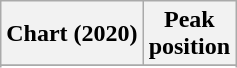<table class="wikitable sortable plainrowheaders" style="text-align:center">
<tr>
<th scope="col">Chart (2020)</th>
<th scope="col">Peak<br>position</th>
</tr>
<tr>
</tr>
<tr>
</tr>
</table>
